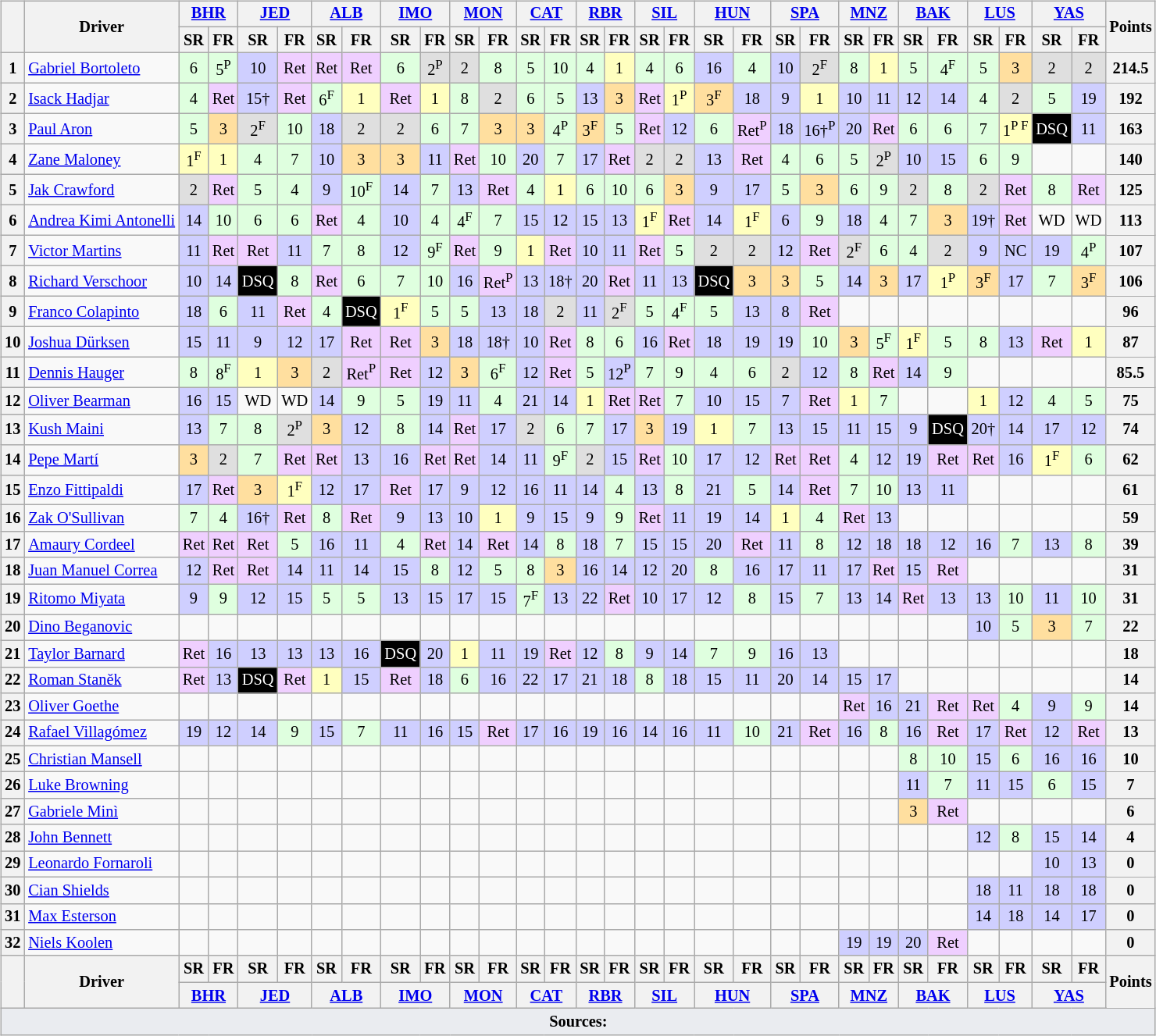<table>
<tr>
<td style="vertical-align:top; text-align:center"><br><table class="wikitable" style="font-size: 85%;">
<tr>
<th rowspan="2"></th>
<th rowspan="2">Driver</th>
<th colspan="2"><a href='#'>BHR</a><br></th>
<th colspan="2"><a href='#'>JED</a><br></th>
<th colspan="2"><a href='#'>ALB</a><br></th>
<th colspan="2"><a href='#'>IMO</a><br></th>
<th colspan="2"><a href='#'>MON</a><br></th>
<th colspan="2"><a href='#'>CAT</a><br></th>
<th colspan="2"><a href='#'>RBR</a><br></th>
<th colspan="2"><a href='#'>SIL</a><br></th>
<th colspan="2"><a href='#'>HUN</a><br></th>
<th colspan="2"><a href='#'>SPA</a><br></th>
<th colspan="2"><a href='#'>MNZ</a><br></th>
<th colspan="2"><a href='#'>BAK</a><br></th>
<th colspan="2"><a href='#'>LUS</a><br></th>
<th colspan="2"><a href='#'>YAS</a><br></th>
<th rowspan="2" style="position:sticky; right: 0;">Points</th>
</tr>
<tr>
<th>SR</th>
<th>FR</th>
<th>SR</th>
<th>FR</th>
<th>SR</th>
<th>FR</th>
<th>SR</th>
<th>FR</th>
<th>SR</th>
<th>FR</th>
<th>SR</th>
<th>FR</th>
<th>SR</th>
<th>FR</th>
<th>SR</th>
<th>FR</th>
<th>SR</th>
<th>FR</th>
<th>SR</th>
<th>FR</th>
<th>SR</th>
<th>FR</th>
<th>SR</th>
<th>FR</th>
<th>SR</th>
<th>FR</th>
<th>SR</th>
<th>FR</th>
</tr>
<tr>
<th>1</th>
<td align="left"> <a href='#'>Gabriel Bortoleto</a></td>
<td style="background:#dfffdf;">6</td>
<td style="background:#dfffdf;">5<span><sup>P</sup></span></td>
<td style="background:#cfcfff;">10</td>
<td style="background:#efcfff;">Ret</td>
<td style="background:#efcfff;">Ret</td>
<td style="background:#efcfff;">Ret</td>
<td style="background:#dfffdf;">6</td>
<td style="background:#dfdfdf;">2<span><sup>P</sup></span></td>
<td style="background:#dfdfdf;">2</td>
<td style="background:#dfffdf;">8</td>
<td style="background:#dfffdf;">5</td>
<td style="background:#dfffdf;">10</td>
<td style="background:#dfffdf;">4</td>
<td style="background:#ffffbf;">1</td>
<td style="background:#dfffdf;">4</td>
<td style="background:#dfffdf;">6</td>
<td style="background:#cfcfff;">16</td>
<td style="background:#dfffdf;">4</td>
<td style="background:#cfcfff;">10</td>
<td style="background:#dfdfdf;">2<span><sup>F</sup></span></td>
<td style="background:#dfffdf;">8</td>
<td style="background:#ffffbf;">1</td>
<td style="background:#dfffdf;">5</td>
<td style="background:#dfffdf;">4<span><sup>F</sup></span></td>
<td style="background:#dfffdf;">5</td>
<td style="background:#ffdf9f;">3</td>
<td style="background:#dfdfdf;">2</td>
<td style="background:#dfdfdf;">2</td>
<th style="position:sticky; right: 0;">214.5</th>
</tr>
<tr>
<th>2</th>
<td align="left"> <a href='#'>Isack Hadjar</a></td>
<td style="background:#dfffdf;">4</td>
<td style="background:#efcfff;">Ret</td>
<td style="background:#cfcfff;">15†</td>
<td style="background:#efcfff;">Ret</td>
<td style="background:#dfffdf;">6<span><sup>F</sup></span></td>
<td style="background:#ffffbf;">1</td>
<td style="background:#efcfff;">Ret</td>
<td style="background:#ffffbf;">1</td>
<td style="background:#dfffdf;">8</td>
<td style="background:#dfdfdf;">2</td>
<td style="background:#dfffdf;">6</td>
<td style="background:#dfffdf;">5</td>
<td style="background:#cfcfff;">13</td>
<td style="background:#ffdf9f;">3</td>
<td style="background:#efcfff;">Ret</td>
<td style="background:#ffffbf;">1<span><sup>P</sup></span></td>
<td style="background:#ffdf9f;">3<span><sup>F</sup></span></td>
<td style="background:#cfcfff;">18</td>
<td style="background:#cfcfff;">9</td>
<td style="background:#ffffbf;">1</td>
<td style="background:#cfcfff;">10</td>
<td style="background:#cfcfff;">11</td>
<td style="background:#cfcfff;">12</td>
<td style="background:#cfcfff;">14</td>
<td style="background:#dfffdf;">4</td>
<td style="background:#dfdfdf;">2</td>
<td style="background:#dfffdf;">5</td>
<td style="background:#cfcfff;">19</td>
<th style="position:sticky; right: 0;">192</th>
</tr>
<tr>
<th>3</th>
<td align="left"> <a href='#'>Paul Aron</a></td>
<td style="background:#dfffdf;">5</td>
<td style="background:#ffdf9f;">3</td>
<td style="background:#dfdfdf;">2<span><sup>F</sup></span></td>
<td style="background:#dfffdf;">10</td>
<td style="background:#cfcfff;">18</td>
<td style="background:#dfdfdf;">2</td>
<td style="background:#dfdfdf;">2</td>
<td style="background:#dfffdf;">6</td>
<td style="background:#dfffdf;">7</td>
<td style="background:#ffdf9f;">3</td>
<td style="background:#ffdf9f;">3</td>
<td style="background:#dfffdf;">4<span><sup>P</sup></span></td>
<td style="background:#ffdf9f;">3<span><sup>F</sup></span></td>
<td style="background:#dfffdf;">5</td>
<td style="background:#efcfff;">Ret</td>
<td style="background:#cfcfff;">12</td>
<td style="background:#dfffdf;">6</td>
<td style="background:#efcfff;">Ret<span><sup>P</sup></span></td>
<td style="background:#cfcfff;">18</td>
<td style="background:#cfcfff;">16†<span><sup>P</sup></span></td>
<td style="background:#cfcfff;">20</td>
<td style="background:#efcfff;">Ret</td>
<td style="background:#dfffdf;">6</td>
<td style="background:#dfffdf;">6</td>
<td style="background:#dfffdf;">7</td>
<td style="background:#ffffbf;">1<span><sup>P F</sup></span></td>
<td style="background-color:#000000;color:white">DSQ</td>
<td style="background:#cfcfff;">11</td>
<th style="position:sticky; right: 0;">163</th>
</tr>
<tr>
<th>4</th>
<td align="left"> <a href='#'>Zane Maloney</a></td>
<td style="background:#ffffbf;">1<span><sup>F</sup></span></td>
<td style="background:#ffffbf;">1</td>
<td style="background:#dfffdf;">4</td>
<td style="background:#dfffdf;">7</td>
<td style="background:#cfcfff;">10</td>
<td style="background:#ffdf9f;">3</td>
<td style="background:#ffdf9f;">3</td>
<td style="background:#cfcfff;">11</td>
<td style="background:#efcfff;">Ret</td>
<td style="background:#dfffdf;">10</td>
<td style="background:#cfcfff;">20</td>
<td style="background:#dfffdf;">7</td>
<td style="background:#cfcfff;">17</td>
<td style="background:#efcfff;">Ret</td>
<td style="background:#dfdfdf;">2</td>
<td style="background:#dfdfdf;">2</td>
<td style="background:#cfcfff;">13</td>
<td style="background:#efcfff;">Ret</td>
<td style="background:#dfffdf;">4</td>
<td style="background:#dfffdf;">6</td>
<td style="background:#dfffdf;">5</td>
<td style="background:#dfdfdf;">2<span><sup>P</sup></span></td>
<td style="background:#cfcfff;">10</td>
<td style="background:#cfcfff;">15</td>
<td style="background:#dfffdf;">6</td>
<td style="background:#dfffdf;">9</td>
<td></td>
<td></td>
<th style="position:sticky; right: 0;">140</th>
</tr>
<tr>
<th>5</th>
<td align="left"> <a href='#'>Jak Crawford</a></td>
<td style="background:#dfdfdf;">2</td>
<td style="background:#efcfff;">Ret</td>
<td style="background:#dfffdf;">5</td>
<td style="background:#dfffdf;">4</td>
<td style="background:#cfcfff;">9</td>
<td style="background:#dfffdf;">10<span><sup>F</sup></span></td>
<td style="background:#cfcfff;">14</td>
<td style="background:#dfffdf;">7</td>
<td style="background:#cfcfff;">13</td>
<td style="background:#efcfff;">Ret</td>
<td style="background:#dfffdf;">4</td>
<td style="background:#ffffbf;">1</td>
<td style="background:#dfffdf;">6</td>
<td style="background:#dfffdf;">10</td>
<td style="background:#dfffdf;">6</td>
<td style="background:#ffdf9f;">3</td>
<td style="background:#cfcfff;">9</td>
<td style="background:#cfcfff;">17</td>
<td style="background:#dfffdf;">5</td>
<td style="background:#ffdf9f;">3</td>
<td style="background:#dfffdf;">6</td>
<td style="background:#dfffdf;">9</td>
<td style="background:#dfdfdf;">2</td>
<td style="background:#dfffdf;">8</td>
<td style="background:#dfdfdf;">2</td>
<td style="background:#efcfff;">Ret</td>
<td style="background:#dfffdf;">8</td>
<td style="background:#efcfff;">Ret</td>
<th style="position:sticky; right: 0;">125</th>
</tr>
<tr>
<th>6</th>
<td nowrap="" align="left"> <a href='#'>Andrea Kimi Antonelli</a></td>
<td style="background:#cfcfff;">14</td>
<td style="background:#dfffdf;">10</td>
<td style="background:#dfffdf;">6</td>
<td style="background:#dfffdf;">6</td>
<td style="background:#efcfff;">Ret</td>
<td style="background:#dfffdf;">4</td>
<td style="background:#cfcfff;">10</td>
<td style="background:#dfffdf;">4</td>
<td style="background:#dfffdf;">4<span><sup>F</sup></span></td>
<td style="background:#dfffdf;">7</td>
<td style="background:#cfcfff;">15</td>
<td style="background:#cfcfff;">12</td>
<td style="background:#cfcfff;">15</td>
<td style="background:#cfcfff;">13</td>
<td style="background:#ffffbf;">1<span><sup>F</sup></span></td>
<td style="background:#efcfff;">Ret</td>
<td style="background:#cfcfff;">14</td>
<td style="background:#ffffbf;">1<span><sup>F</sup></span></td>
<td style="background:#cfcfff;">6</td>
<td style="background:#dfffdf;">9</td>
<td style="background:#cfcfff;">18</td>
<td style="background:#dfffdf;">4</td>
<td style="background:#dfffdf;">7</td>
<td style="background:#ffdf9f;">3</td>
<td style="background:#cfcfff;">19†</td>
<td style="background:#efcfff;">Ret</td>
<td>WD</td>
<td>WD</td>
<th style="position:sticky; right: 0;">113</th>
</tr>
<tr>
<th>7</th>
<td align="left"> <a href='#'>Victor Martins</a></td>
<td style="background:#cfcfff;">11</td>
<td style="background:#efcfff;">Ret</td>
<td style="background:#efcfff;">Ret</td>
<td style="background:#cfcfff;">11</td>
<td style="background:#dfffdf;">7</td>
<td style="background:#dfffdf;">8</td>
<td style="background:#cfcfff;">12</td>
<td style="background:#dfffdf;">9<span><sup>F</sup></span></td>
<td style="background:#efcfff;">Ret</td>
<td style="background:#dfffdf;">9</td>
<td style="background:#ffffbf;">1</td>
<td style="background:#efcfff;">Ret</td>
<td style="background:#cfcfff;">10</td>
<td style="background:#cfcfff;">11</td>
<td style="background:#efcfff;">Ret</td>
<td style="background:#dfffdf;">5</td>
<td style="background:#dfdfdf;">2</td>
<td style="background:#dfdfdf;">2</td>
<td style="background:#cfcfff;">12</td>
<td style="background:#efcfff;">Ret</td>
<td style="background:#dfdfdf;">2<span><sup>F</sup></span></td>
<td style="background:#dfffdf;">6</td>
<td style="background:#dfffdf;">4</td>
<td style="background:#dfdfdf;">2</td>
<td style="background:#cfcfff;">9</td>
<td style="background:#cfcfff;">NC</td>
<td style="background:#cfcfff;">19</td>
<td style="background:#dfffdf;">4<span><sup>P</sup></span></td>
<th style="position:sticky; right: 0;">107</th>
</tr>
<tr>
<th>8</th>
<td align="left"> <a href='#'>Richard Verschoor</a></td>
<td style="background:#cfcfff;">10</td>
<td style="background:#cfcfff;">14</td>
<td style="background-color:#000000;color:white">DSQ</td>
<td style="background:#dfffdf;">8</td>
<td style="background:#efcfff;">Ret</td>
<td style="background:#dfffdf;">6</td>
<td style="background:#dfffdf;">7</td>
<td style="background:#dfffdf;">10</td>
<td style="background:#cfcfff;">16</td>
<td style="background:#efcfff;">Ret<span><sup>P</sup></span></td>
<td style="background:#cfcfff;">13</td>
<td style="background:#cfcfff;">18†</td>
<td style="background:#cfcfff;">20</td>
<td style="background:#efcfff;">Ret</td>
<td style="background:#cfcfff;">11</td>
<td style="background:#cfcfff;">13</td>
<td style="background-color:#000000;color:white">DSQ</td>
<td style="background:#ffdf9f;">3</td>
<td style="background:#ffdf9f;">3</td>
<td style="background:#dfffdf;">5</td>
<td style="background:#cfcfff;">14</td>
<td style="background:#ffdf9f;">3</td>
<td style="background:#cfcfff;">17</td>
<td style="background:#ffffbf;">1<span><sup>P</sup></span></td>
<td style="background:#ffdf9f;">3<span><sup>F</sup></span></td>
<td style="background:#cfcfff;">17</td>
<td style="background:#dfffdf;">7</td>
<td style="background:#ffdf9f;">3<span><sup>F</sup></span></td>
<th style="position:sticky; right: 0;">106</th>
</tr>
<tr>
<th>9</th>
<td align="left"> <a href='#'>Franco Colapinto</a></td>
<td style="background:#cfcfff;">18</td>
<td style="background:#dfffdf;">6</td>
<td style="background:#cfcfff;">11</td>
<td style="background:#efcfff;">Ret</td>
<td style="background:#dfffdf;">4</td>
<td style="background-color:#000000;color:white">DSQ</td>
<td style="background:#ffffbf;">1<span><sup>F</sup></span></td>
<td style="background:#dfffdf;">5</td>
<td style="background:#dfffdf;">5</td>
<td style="background:#cfcfff;">13</td>
<td style="background:#cfcfff;">18</td>
<td style="background:#dfdfdf;">2</td>
<td style="background:#cfcfff;">11</td>
<td style="background:#dfdfdf;">2<span><sup>F</sup></span></td>
<td style="background:#dfffdf;">5</td>
<td style="background:#dfffdf;">4<span><sup>F</sup></span></td>
<td style="background:#dfffdf;">5</td>
<td style="background:#cfcfff;">13</td>
<td style="background:#cfcfff;">8</td>
<td style="background:#efcfff;">Ret</td>
<td></td>
<td></td>
<td></td>
<td></td>
<td></td>
<td></td>
<td></td>
<td></td>
<th style="position:sticky; right: 0;">96</th>
</tr>
<tr>
<th>10</th>
<td align="left"> <a href='#'>Joshua Dürksen</a></td>
<td style="background:#cfcfff;">15</td>
<td style="background:#cfcfff;">11</td>
<td style="background:#cfcfff;">9</td>
<td style="background:#cfcfff;">12</td>
<td style="background:#cfcfff;">17</td>
<td style="background:#efcfff;">Ret</td>
<td style="background:#efcfff;">Ret</td>
<td style="background:#ffdf9f;">3</td>
<td style="background:#cfcfff;">18</td>
<td style="background:#cfcfff;">18†</td>
<td style="background:#cfcfff;">10</td>
<td style="background:#efcfff;">Ret</td>
<td style="background:#dfffdf;">8</td>
<td style="background:#dfffdf;">6</td>
<td style="background:#cfcfff;">16</td>
<td style="background:#efcfff;">Ret</td>
<td style="background:#cfcfff;">18</td>
<td style="background:#cfcfff;">19</td>
<td style="background:#cfcfff;">19</td>
<td style="background:#dfffdf;">10</td>
<td style="background:#ffdf9f;">3</td>
<td style="background:#dfffdf;">5<span><sup>F</sup></span></td>
<td style="background:#ffffbf;">1<span><sup>F</sup></span></td>
<td style="background:#dfffdf;">5</td>
<td style="background:#dfffdf;">8</td>
<td style="background:#cfcfff;">13</td>
<td style="background:#efcfff;">Ret</td>
<td style="background:#ffffbf;">1</td>
<th style="position:sticky; right: 0;">87</th>
</tr>
<tr>
<th>11</th>
<td align="left"> <a href='#'>Dennis Hauger</a></td>
<td style="background:#dfffdf;">8</td>
<td style="background:#dfffdf;">8<span><sup>F</sup></span></td>
<td style="background:#ffffbf;">1</td>
<td style="background:#ffdf9f;">3</td>
<td style="background:#dfdfdf;">2</td>
<td style="background:#efcfff;">Ret<span><sup>P</sup></span></td>
<td style="background:#efcfff;">Ret</td>
<td style="background:#cfcfff;">12</td>
<td style="background:#ffdf9f;">3</td>
<td style="background:#dfffdf;">6<span><sup>F</sup></span></td>
<td style="background:#cfcfff;">12</td>
<td style="background:#efcfff;">Ret</td>
<td style="background:#dfffdf;">5</td>
<td style="background:#cfcfff;">12<span><sup>P</sup></span></td>
<td style="background:#dfffdf;">7</td>
<td style="background:#dfffdf;">9</td>
<td style="background:#dfffdf;">4</td>
<td style="background:#dfffdf;">6</td>
<td style="background:#dfdfdf;">2</td>
<td style="background:#cfcfff;">12</td>
<td style="background:#dfffdf;">8</td>
<td style="background:#efcfff;">Ret</td>
<td style="background:#cfcfff;">14</td>
<td style="background:#dfffdf;">9</td>
<td></td>
<td></td>
<td></td>
<td></td>
<th style="position:sticky; right: 0;">85.5</th>
</tr>
<tr>
<th>12</th>
<td align="left"> <a href='#'>Oliver Bearman</a></td>
<td style="background:#cfcfff;">16</td>
<td style="background:#cfcfff;">15</td>
<td>WD</td>
<td>WD</td>
<td style="background:#cfcfff;">14</td>
<td style="background:#dfffdf;">9</td>
<td style="background:#dfffdf;">5</td>
<td style="background:#cfcfff;">19</td>
<td style="background:#cfcfff;">11</td>
<td style="background:#dfffdf;">4</td>
<td style="background:#cfcfff;">21</td>
<td style="background:#cfcfff;">14</td>
<td style="background:#ffffbf;">1</td>
<td style="background:#efcfff;">Ret</td>
<td style="background:#efcfff;">Ret</td>
<td style="background:#dfffdf;">7</td>
<td style="background:#cfcfff;">10</td>
<td style="background:#cfcfff;">15</td>
<td style="background:#cfcfff;">7</td>
<td style="background:#efcfff;">Ret</td>
<td style="background:#ffffbf;">1</td>
<td style="background:#dfffdf;">7</td>
<td></td>
<td></td>
<td style="background:#ffffbf;">1</td>
<td style="background:#cfcfff;">12</td>
<td style="background:#dfffdf;">4</td>
<td style="background:#dfffdf;">5</td>
<th style="position:sticky; right: 0;">75</th>
</tr>
<tr>
<th>13</th>
<td align="left"> <a href='#'>Kush Maini</a></td>
<td style="background:#cfcfff;">13</td>
<td style="background:#dfffdf;">7</td>
<td style="background:#dfffdf;">8</td>
<td style="background:#dfdfdf;">2<span><sup>P</sup></span></td>
<td style="background:#ffdf9f;">3</td>
<td style="background:#cfcfff;">12</td>
<td style="background:#dfffdf;">8</td>
<td style="background:#cfcfff;">14</td>
<td style="background:#efcfff;">Ret</td>
<td style="background:#cfcfff;">17</td>
<td style="background:#dfdfdf;">2</td>
<td style="background:#dfffdf;">6</td>
<td style="background:#dfffdf;">7</td>
<td style="background:#cfcfff;">17</td>
<td style="background:#ffdf9f;">3</td>
<td style="background:#cfcfff;">19</td>
<td style="background:#ffffbf;">1</td>
<td style="background:#dfffdf;">7</td>
<td style="background:#cfcfff;">13</td>
<td style="background:#cfcfff;">15</td>
<td style="background:#cfcfff;">11</td>
<td style="background:#cfcfff;">15</td>
<td style="background:#cfcfff;">9</td>
<td style="background-color:#000000;color:white">DSQ</td>
<td style="background:#cfcfff;">20†</td>
<td style="background:#cfcfff;">14</td>
<td style="background:#cfcfff;">17</td>
<td style="background:#cfcfff;">12</td>
<th style="position:sticky; right: 0;">74</th>
</tr>
<tr>
<th>14</th>
<td align="left"> <a href='#'>Pepe Martí</a></td>
<td style="background:#ffdf9f;">3</td>
<td style="background:#dfdfdf;">2</td>
<td style="background:#dfffdf;">7</td>
<td style="background:#efcfff;">Ret</td>
<td style="background:#efcfff;">Ret</td>
<td style="background:#cfcfff;">13</td>
<td style="background:#cfcfff;">16</td>
<td style="background:#efcfff;">Ret</td>
<td style="background:#efcfff;">Ret</td>
<td style="background:#cfcfff;">14</td>
<td style="background:#cfcfff;">11</td>
<td style="background:#dfffdf;">9<span><sup>F</sup></span></td>
<td style="background:#dfdfdf;">2</td>
<td style="background:#cfcfff;">15</td>
<td style="background:#efcfff;">Ret</td>
<td style="background:#dfffdf;">10</td>
<td style="background:#cfcfff;">17</td>
<td style="background:#cfcfff;">12</td>
<td style="background:#efcfff;">Ret</td>
<td style="background:#efcfff;">Ret</td>
<td style="background:#dfffdf;">4</td>
<td style="background:#cfcfff;">12</td>
<td style="background:#cfcfff;">19</td>
<td style="background:#efcfff;">Ret</td>
<td style="background:#efcfff;">Ret</td>
<td style="background:#cfcfff;">16</td>
<td style="background:#ffffbf;">1<span><sup>F</sup></span></td>
<td style="background:#dfffdf;">6</td>
<th style="position:sticky; right: 0;">62</th>
</tr>
<tr>
<th>15</th>
<td align="left"> <a href='#'>Enzo Fittipaldi</a></td>
<td style="background:#cfcfff;">17</td>
<td style="background:#efcfff;">Ret</td>
<td style="background:#ffdf9f;">3</td>
<td style="background:#ffffbf;">1<span><sup>F</sup></span></td>
<td style="background:#cfcfff;">12</td>
<td style="background:#cfcfff;">17</td>
<td style="background:#efcfff;">Ret</td>
<td style="background:#cfcfff;">17</td>
<td style="background:#cfcfff;">9</td>
<td style="background:#cfcfff;">12</td>
<td style="background:#cfcfff;">16</td>
<td style="background:#cfcfff;">11</td>
<td style="background:#cfcfff;">14</td>
<td style="background:#dfffdf;">4</td>
<td style="background:#cfcfff;">13</td>
<td style="background:#dfffdf;">8</td>
<td style="background:#cfcfff;">21</td>
<td style="background:#dfffdf;">5</td>
<td style="background:#cfcfff;">14</td>
<td style="background:#efcfff;">Ret</td>
<td style="background:#dfffdf;">7</td>
<td style="background:#dfffdf;">10</td>
<td style="background:#cfcfff;">13</td>
<td style="background:#cfcfff;">11</td>
<td></td>
<td></td>
<td></td>
<td></td>
<th style="position:sticky; right: 0;">61</th>
</tr>
<tr>
<th>16</th>
<td align="left"> <a href='#'>Zak O'Sullivan</a></td>
<td style="background:#dfffdf;">7</td>
<td style="background:#dfffdf;">4</td>
<td style="background:#cfcfff;">16†</td>
<td style="background:#efcfff;">Ret</td>
<td style="background:#dfffdf;">8</td>
<td style="background:#efcfff;">Ret</td>
<td style="background:#cfcfff;">9</td>
<td style="background:#cfcfff;">13</td>
<td style="background:#cfcfff;">10</td>
<td style="background:#ffffbf;">1</td>
<td style="background:#cfcfff;">9</td>
<td style="background:#cfcfff;">15</td>
<td style="background:#cfcfff;">9</td>
<td style="background:#dfffdf;">9</td>
<td style="background:#efcfff;">Ret</td>
<td style="background:#cfcfff;">11</td>
<td style="background:#cfcfff;">19</td>
<td style="background:#cfcfff;">14</td>
<td style="background:#ffffbf;">1</td>
<td style="background:#dfffdf;">4</td>
<td style="background:#efcfff;">Ret</td>
<td style="background:#cfcfff;">13</td>
<td></td>
<td></td>
<td></td>
<td></td>
<td></td>
<td></td>
<th style="position:sticky; right: 0;">59</th>
</tr>
<tr>
<th>17</th>
<td align="left"> <a href='#'>Amaury Cordeel</a></td>
<td style="background:#efcfff;">Ret</td>
<td style="background:#efcfff;">Ret</td>
<td style="background:#efcfff;">Ret</td>
<td style="background:#dfffdf;">5</td>
<td style="background:#cfcfff;">16</td>
<td style="background:#cfcfff;">11</td>
<td style="background:#dfffdf;">4</td>
<td style="background:#efcfff;">Ret</td>
<td style="background:#cfcfff;">14</td>
<td style="background:#efcfff;">Ret</td>
<td style="background:#cfcfff;">14</td>
<td style="background:#dfffdf;">8</td>
<td style="background:#cfcfff;">18</td>
<td style="background:#dfffdf;">7</td>
<td style="background:#cfcfff;">15</td>
<td style="background:#cfcfff;">15</td>
<td style="background:#cfcfff;">20</td>
<td style="background:#efcfff;">Ret</td>
<td style="background:#cfcfff;">11</td>
<td style="background:#dfffdf;">8</td>
<td style="background:#cfcfff;">12</td>
<td style="background:#cfcfff;">18</td>
<td style="background:#cfcfff;">18</td>
<td style="background:#cfcfff;">12</td>
<td style="background:#cfcfff;">16</td>
<td style="background:#dfffdf;">7</td>
<td style="background:#cfcfff;">13</td>
<td style="background:#dfffdf;">8</td>
<th style="position:sticky; right: 0;">39</th>
</tr>
<tr>
<th>18</th>
<td align="left"> <a href='#'>Juan Manuel Correa</a></td>
<td style="background:#cfcfff;">12</td>
<td style="background:#efcfff;">Ret</td>
<td style="background:#efcfff;">Ret</td>
<td style="background:#cfcfff;">14</td>
<td style="background:#cfcfff;">11</td>
<td style="background:#cfcfff;">14</td>
<td style="background:#cfcfff;">15</td>
<td style="background:#dfffdf;">8</td>
<td style="background:#cfcfff;">12</td>
<td style="background:#dfffdf;">5</td>
<td style="background:#dfffdf;">8</td>
<td style="background:#ffdf9f;">3</td>
<td style="background:#cfcfff;">16</td>
<td style="background:#cfcfff;">14</td>
<td style="background:#cfcfff;">12</td>
<td style="background:#cfcfff;">20</td>
<td style="background:#dfffdf;">8</td>
<td style="background:#cfcfff;">16</td>
<td style="background:#cfcfff;">17</td>
<td style="background:#cfcfff;">11</td>
<td style="background:#cfcfff;">17</td>
<td style="background:#efcfff;">Ret</td>
<td style="background:#cfcfff;">15</td>
<td style="background:#efcfff;">Ret</td>
<td></td>
<td></td>
<td></td>
<td></td>
<th style="position:sticky; right: 0;">31</th>
</tr>
<tr>
<th>19</th>
<td align="left"> <a href='#'>Ritomo Miyata</a></td>
<td style="background:#cfcfff;">9</td>
<td style="background:#dfffdf;">9</td>
<td style="background:#cfcfff;">12</td>
<td style="background:#cfcfff;">15</td>
<td style="background:#dfffdf;">5</td>
<td style="background:#dfffdf;">5</td>
<td style="background:#cfcfff;">13</td>
<td style="background:#cfcfff;">15</td>
<td style="background:#cfcfff;">17</td>
<td style="background:#cfcfff;">15</td>
<td style="background:#dfffdf;">7<span><sup>F</sup></span></td>
<td style="background:#cfcfff;">13</td>
<td style="background:#cfcfff;">22</td>
<td style="background:#efcfff;">Ret</td>
<td style="background:#cfcfff;">10</td>
<td style="background:#cfcfff;">17</td>
<td style="background:#cfcfff;">12</td>
<td style="background:#dfffdf;">8</td>
<td style="background:#cfcfff;">15</td>
<td style="background:#dfffdf;">7</td>
<td style="background:#cfcfff;">13</td>
<td style="background:#cfcfff;">14</td>
<td style="background:#efcfff;">Ret</td>
<td style="background:#cfcfff;">13</td>
<td style="background:#cfcfff;">13</td>
<td style="background:#dfffdf;">10</td>
<td style="background:#cfcfff;">11</td>
<td style="background:#dfffdf;">10</td>
<th style="position:sticky; right: 0;">31</th>
</tr>
<tr>
<th>20</th>
<td align="left"> <a href='#'>Dino Beganovic</a></td>
<td></td>
<td></td>
<td></td>
<td></td>
<td></td>
<td></td>
<td></td>
<td></td>
<td></td>
<td></td>
<td></td>
<td></td>
<td></td>
<td></td>
<td></td>
<td></td>
<td></td>
<td></td>
<td></td>
<td></td>
<td></td>
<td></td>
<td></td>
<td></td>
<td style="background:#cfcfff;">10</td>
<td style="background:#dfffdf;">5</td>
<td style="background:#ffdf9f;">3</td>
<td style="background:#dfffdf;">7</td>
<th style="position:sticky; right: 0;">22</th>
</tr>
<tr>
<th>21</th>
<td align="left"> <a href='#'>Taylor Barnard</a></td>
<td style="background:#efcfff;">Ret</td>
<td style="background:#cfcfff;">16</td>
<td style="background:#cfcfff;">13</td>
<td style="background:#cfcfff;">13</td>
<td style="background:#cfcfff;">13</td>
<td style="background:#cfcfff;">16</td>
<td style="background-color:#000000;color:white">DSQ</td>
<td style="background:#cfcfff;">20</td>
<td style="background:#ffffbf;">1</td>
<td style="background:#cfcfff;">11</td>
<td style="background:#cfcfff;">19</td>
<td style="background:#efcfff;">Ret</td>
<td style="background:#cfcfff;">12</td>
<td style="background:#dfffdf;">8</td>
<td style="background:#cfcfff;">9</td>
<td style="background:#cfcfff;">14</td>
<td style="background:#dfffdf;">7</td>
<td style="background:#dfffdf;">9</td>
<td style="background:#cfcfff;">16</td>
<td style="background:#cfcfff;">13</td>
<td></td>
<td></td>
<td></td>
<td></td>
<td></td>
<td></td>
<td></td>
<td></td>
<th style="position:sticky; right: 0;">18</th>
</tr>
<tr>
<th>22</th>
<td align="left"> <a href='#'>Roman Staněk</a></td>
<td style="background:#efcfff;">Ret</td>
<td style="background:#cfcfff;">13</td>
<td style="background-color:#000000;color:white">DSQ</td>
<td style="background:#efcfff;">Ret</td>
<td style="background:#ffffbf;">1</td>
<td style="background:#cfcfff;">15</td>
<td style="background:#efcfff;">Ret</td>
<td style="background:#cfcfff;">18</td>
<td style="background:#dfffdf;">6</td>
<td style="background:#cfcfff;">16</td>
<td style="background:#cfcfff;">22</td>
<td style="background:#cfcfff;">17</td>
<td style="background:#cfcfff;">21</td>
<td style="background:#cfcfff;">18</td>
<td style="background:#dfffdf;">8</td>
<td style="background:#cfcfff;">18</td>
<td style="background:#cfcfff;">15</td>
<td style="background:#cfcfff;">11</td>
<td style="background:#cfcfff;">20</td>
<td style="background:#cfcfff;">14</td>
<td style="background:#cfcfff;">15</td>
<td style="background:#cfcfff;">17</td>
<td></td>
<td></td>
<td></td>
<td></td>
<td></td>
<td></td>
<th style="position:sticky; right: 0;">14</th>
</tr>
<tr>
<th>23</th>
<td align="left"> <a href='#'>Oliver Goethe</a></td>
<td></td>
<td></td>
<td></td>
<td></td>
<td></td>
<td></td>
<td></td>
<td></td>
<td></td>
<td></td>
<td></td>
<td></td>
<td></td>
<td></td>
<td></td>
<td></td>
<td></td>
<td></td>
<td></td>
<td></td>
<td style="background:#efcfff;">Ret</td>
<td style="background:#cfcfff;">16</td>
<td style="background:#cfcfff;">21</td>
<td style="background:#efcfff;">Ret</td>
<td style="background:#efcfff;">Ret</td>
<td style="background:#dfffdf;">4</td>
<td style="background:#cfcfff;">9</td>
<td style="background:#dfffdf;">9</td>
<th style="position:sticky; right: 0;">14</th>
</tr>
<tr>
<th>24</th>
<td align="left"> <a href='#'>Rafael Villagómez</a></td>
<td style="background:#cfcfff;">19</td>
<td style="background:#cfcfff;">12</td>
<td style="background:#cfcfff;">14</td>
<td style="background:#dfffdf;">9</td>
<td style="background:#cfcfff;">15</td>
<td style="background:#dfffdf;">7</td>
<td style="background:#cfcfff;">11</td>
<td style="background:#cfcfff;">16</td>
<td style="background:#cfcfff;">15</td>
<td style="background:#efcfff;">Ret</td>
<td style="background:#cfcfff;">17</td>
<td style="background:#cfcfff;">16</td>
<td style="background:#cfcfff;">19</td>
<td style="background:#cfcfff;">16</td>
<td style="background:#cfcfff;">14</td>
<td style="background:#cfcfff;">16</td>
<td style="background:#cfcfff;">11</td>
<td style="background:#dfffdf;">10</td>
<td style="background:#cfcfff;">21</td>
<td style="background:#efcfff;">Ret</td>
<td style="background:#cfcfff;">16</td>
<td style="background:#dfffdf;">8</td>
<td style="background:#cfcfff;">16</td>
<td style="background:#efcfff;">Ret</td>
<td style="background:#cfcfff;">17</td>
<td style="background:#efcfff;">Ret</td>
<td style="background:#cfcfff;">12</td>
<td style="background:#efcfff;">Ret</td>
<th style="position:sticky; right: 0;">13</th>
</tr>
<tr>
<th>25</th>
<td align="left"> <a href='#'>Christian Mansell</a></td>
<td></td>
<td></td>
<td></td>
<td></td>
<td></td>
<td></td>
<td></td>
<td></td>
<td></td>
<td></td>
<td></td>
<td></td>
<td></td>
<td></td>
<td></td>
<td></td>
<td></td>
<td></td>
<td></td>
<td></td>
<td></td>
<td></td>
<td style="background:#dfffdf;">8</td>
<td style="background:#dfffdf;">10</td>
<td style="background:#cfcfff;">15</td>
<td style="background:#dfffdf;">6</td>
<td style="background:#cfcfff;">16</td>
<td style="background:#cfcfff;">16</td>
<th style="position:sticky; right: 0;">10</th>
</tr>
<tr>
<th>26</th>
<td align="left"> <a href='#'>Luke Browning</a></td>
<td></td>
<td></td>
<td></td>
<td></td>
<td></td>
<td></td>
<td></td>
<td></td>
<td></td>
<td></td>
<td></td>
<td></td>
<td></td>
<td></td>
<td></td>
<td></td>
<td></td>
<td></td>
<td></td>
<td></td>
<td></td>
<td></td>
<td style="background:#cfcfff;">11</td>
<td style="background:#dfffdf;">7</td>
<td style="background:#cfcfff;">11</td>
<td style="background:#cfcfff;">15</td>
<td style="background:#dfffdf;">6</td>
<td style="background:#cfcfff;">15</td>
<th style="position:sticky; right: 0;">7</th>
</tr>
<tr>
<th>27</th>
<td align="left"> <a href='#'>Gabriele Minì</a></td>
<td></td>
<td></td>
<td></td>
<td></td>
<td></td>
<td></td>
<td></td>
<td></td>
<td></td>
<td></td>
<td></td>
<td></td>
<td></td>
<td></td>
<td></td>
<td></td>
<td></td>
<td></td>
<td></td>
<td></td>
<td></td>
<td></td>
<td style="background:#ffdf9f;">3</td>
<td style="background:#efcfff;">Ret</td>
<td></td>
<td></td>
<td></td>
<td></td>
<th style="position:sticky; right: 0;">6</th>
</tr>
<tr>
<th>28</th>
<td align="left"> <a href='#'>John Bennett</a></td>
<td></td>
<td></td>
<td></td>
<td></td>
<td></td>
<td></td>
<td></td>
<td></td>
<td></td>
<td></td>
<td></td>
<td></td>
<td></td>
<td></td>
<td></td>
<td></td>
<td></td>
<td></td>
<td></td>
<td></td>
<td></td>
<td></td>
<td></td>
<td></td>
<td style="background:#cfcfff;">12</td>
<td style="background:#dfffdf;">8</td>
<td style="background:#cfcfff;">15</td>
<td style="background:#cfcfff;">14</td>
<th style="position:sticky; right: 0;">4</th>
</tr>
<tr>
<th>29</th>
<td align="left"> <a href='#'>Leonardo Fornaroli</a></td>
<td></td>
<td></td>
<td></td>
<td></td>
<td></td>
<td></td>
<td></td>
<td></td>
<td></td>
<td></td>
<td></td>
<td></td>
<td></td>
<td></td>
<td></td>
<td></td>
<td></td>
<td></td>
<td></td>
<td></td>
<td></td>
<td></td>
<td></td>
<td></td>
<td></td>
<td></td>
<td style="background:#cfcfff;">10</td>
<td style="background:#cfcfff;">13</td>
<th style="position:sticky; right: 0;">0</th>
</tr>
<tr>
<th>30</th>
<td align="left"> <a href='#'>Cian Shields</a></td>
<td></td>
<td></td>
<td></td>
<td></td>
<td></td>
<td></td>
<td></td>
<td></td>
<td></td>
<td></td>
<td></td>
<td></td>
<td></td>
<td></td>
<td></td>
<td></td>
<td></td>
<td></td>
<td></td>
<td></td>
<td></td>
<td></td>
<td></td>
<td></td>
<td style="background:#cfcfff;">18</td>
<td style="background:#cfcfff;">11</td>
<td style="background:#cfcfff;">18</td>
<td style="background:#cfcfff;">18</td>
<th style="position:sticky; right: 0;">0</th>
</tr>
<tr>
<th>31</th>
<td align="left"> <a href='#'>Max Esterson</a></td>
<td></td>
<td></td>
<td></td>
<td></td>
<td></td>
<td></td>
<td></td>
<td></td>
<td></td>
<td></td>
<td></td>
<td></td>
<td></td>
<td></td>
<td></td>
<td></td>
<td></td>
<td></td>
<td></td>
<td></td>
<td></td>
<td></td>
<td></td>
<td></td>
<td style="background:#cfcfff;">14</td>
<td style="background:#cfcfff;">18</td>
<td style="background:#cfcfff;">14</td>
<td style="background:#cfcfff;">17</td>
<th style="position:sticky; right: 0;">0</th>
</tr>
<tr>
<th>32</th>
<td align="left"> <a href='#'>Niels Koolen</a></td>
<td></td>
<td></td>
<td></td>
<td></td>
<td></td>
<td></td>
<td></td>
<td></td>
<td></td>
<td></td>
<td></td>
<td></td>
<td></td>
<td></td>
<td></td>
<td></td>
<td></td>
<td></td>
<td></td>
<td></td>
<td style="background:#cfcfff;">19</td>
<td style="background:#cfcfff;">19</td>
<td style="background:#cfcfff;">20</td>
<td style="background:#efcfff;">Ret</td>
<td></td>
<td></td>
<td></td>
<td></td>
<th style="position:sticky; right: 0;">0</th>
</tr>
<tr>
<th rowspan="2"></th>
<th rowspan="2">Driver</th>
<th>SR</th>
<th>FR</th>
<th>SR</th>
<th>FR</th>
<th>SR</th>
<th>FR</th>
<th>SR</th>
<th>FR</th>
<th>SR</th>
<th>FR</th>
<th>SR</th>
<th>FR</th>
<th>SR</th>
<th>FR</th>
<th>SR</th>
<th>FR</th>
<th>SR</th>
<th>FR</th>
<th>SR</th>
<th>FR</th>
<th>SR</th>
<th>FR</th>
<th>SR</th>
<th>FR</th>
<th>SR</th>
<th>FR</th>
<th>SR</th>
<th>FR</th>
<th rowspan="2" style="position:sticky; right: 0;">Points</th>
</tr>
<tr>
<th colspan="2"><a href='#'>BHR</a><br></th>
<th colspan="2"><a href='#'>JED</a><br></th>
<th colspan="2"><a href='#'>ALB</a><br></th>
<th colspan="2"><a href='#'>IMO</a><br></th>
<th colspan="2"><a href='#'>MON</a><br></th>
<th colspan="2"><a href='#'>CAT</a><br></th>
<th colspan="2"><a href='#'>RBR</a><br></th>
<th colspan="2"><a href='#'>SIL</a><br></th>
<th colspan="2"><a href='#'>HUN</a><br></th>
<th colspan="2"><a href='#'>SPA</a><br></th>
<th colspan="2"><a href='#'>MNZ</a><br></th>
<th colspan="2"><a href='#'>BAK</a><br></th>
<th colspan="2"><a href='#'>LUS</a><br></th>
<th colspan="2"><a href='#'>YAS</a><br></th>
</tr>
<tr>
<td colspan="31" style="background-color:#EAECF0;text-align:center" align="bottom"><strong>Sources:</strong></td>
</tr>
</table>
</td>
<td style="vertical-align:top;"></td>
</tr>
</table>
